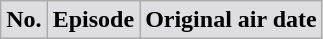<table class="wikitable plainrowheaders">
<tr>
<th style="background:#dedde2">No.</th>
<th style="background:#dedde2">Episode</th>
<th style="background:#dedde2">Original air date<br>

</th>
</tr>
</table>
